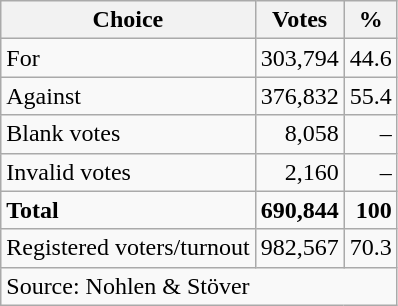<table class=wikitable style=text-align:right>
<tr>
<th>Choice</th>
<th>Votes</th>
<th>%</th>
</tr>
<tr>
<td align=left>For</td>
<td>303,794</td>
<td>44.6</td>
</tr>
<tr>
<td align=left>Against</td>
<td>376,832</td>
<td>55.4</td>
</tr>
<tr>
<td align=left>Blank votes</td>
<td>8,058</td>
<td>–</td>
</tr>
<tr>
<td align=left>Invalid votes</td>
<td>2,160</td>
<td>–</td>
</tr>
<tr>
<td align=left><strong>Total</strong></td>
<td><strong>690,844</strong></td>
<td><strong>100</strong></td>
</tr>
<tr>
<td align=left>Registered voters/turnout</td>
<td>982,567</td>
<td>70.3</td>
</tr>
<tr>
<td align=left colspan=3>Source: Nohlen & Stöver</td>
</tr>
</table>
